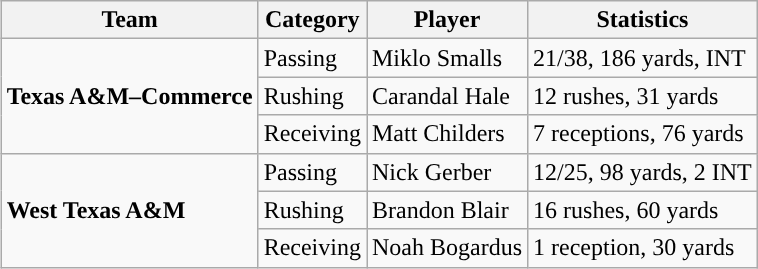<table class="wikitable" style="float: right;">
<tr>
<th>Team</th>
<th>Category</th>
<th>Player</th>
<th>Statistics</th>
</tr>
<tr>
<td rowspan=3><strong>Texas A&M–Commerce</strong></td>
<td>Passing</td>
<td>Miklo Smalls</td>
<td>21/38, 186 yards, INT</td>
</tr>
<tr>
<td>Rushing</td>
<td>Carandal Hale</td>
<td>12 rushes, 31 yards</td>
</tr>
<tr>
<td>Receiving</td>
<td>Matt Childers</td>
<td>7 receptions, 76 yards</td>
</tr>
<tr>
<td rowspan=3><strong>West Texas A&M</strong></td>
<td>Passing</td>
<td>Nick Gerber</td>
<td>12/25, 98 yards, 2 INT</td>
</tr>
<tr>
<td>Rushing</td>
<td>Brandon Blair</td>
<td>16 rushes, 60 yards</td>
</tr>
<tr>
<td>Receiving</td>
<td>Noah Bogardus</td>
<td>1 reception, 30 yards</td>
</tr>
</table>
